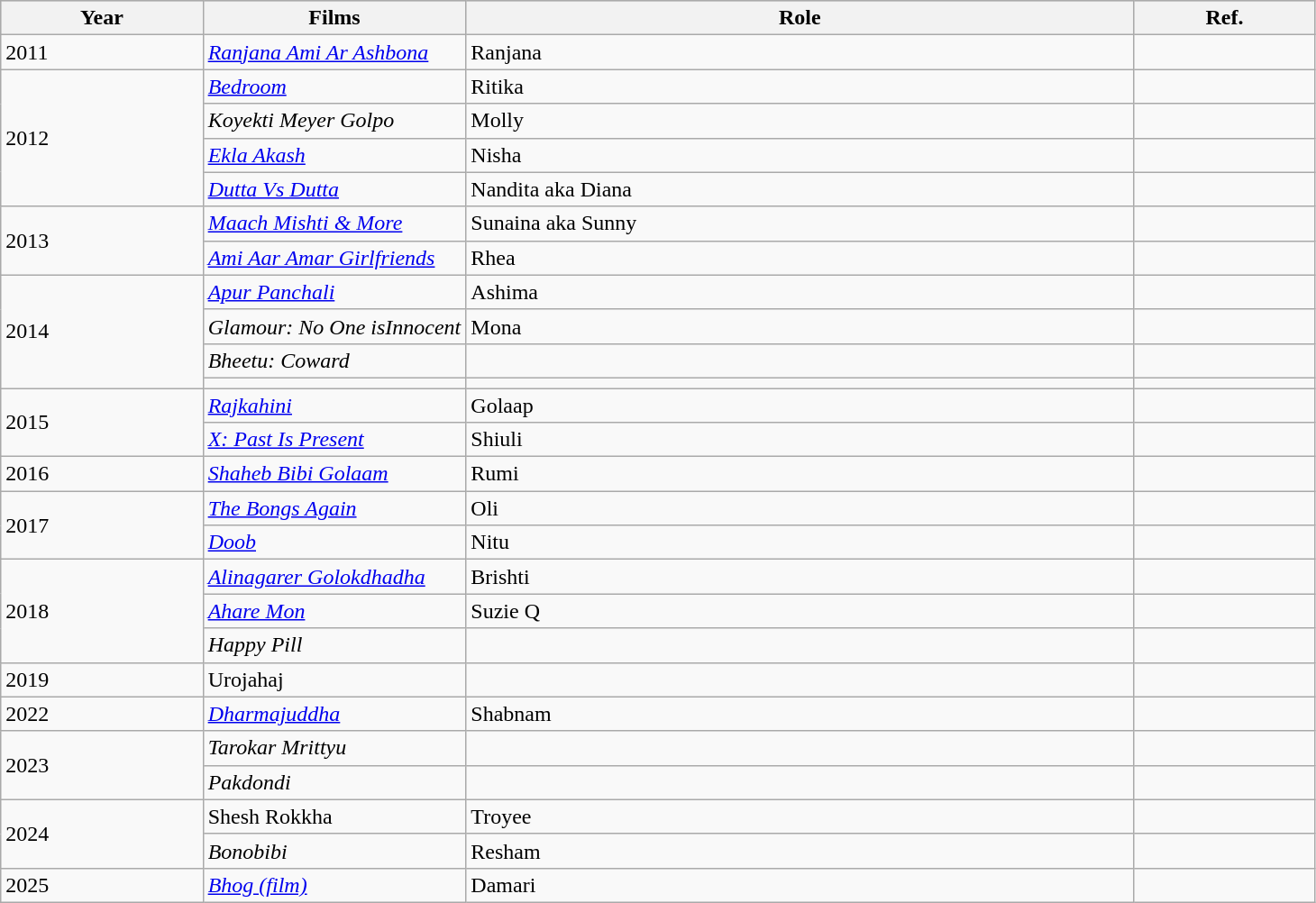<table class="wikitable plainrowheaders sortable">
<tr style="background:#ccc; text-align:center;">
<th>Year</th>
<th style="width:20%;"><strong>Films</strong></th>
<th>Role</th>
<th>Ref.</th>
</tr>
<tr>
<td>2011</td>
<td scope="row"><em><a href='#'>Ranjana Ami Ar Ashbona</a></em></td>
<td>Ranjana</td>
<td></td>
</tr>
<tr>
<td rowspan="4">2012</td>
<td scope="row"><em><a href='#'>Bedroom</a></em></td>
<td>Ritika</td>
<td></td>
</tr>
<tr>
<td scope="row"><em>Koyekti Meyer Golpo</em></td>
<td>Molly</td>
<td></td>
</tr>
<tr>
<td scope="row"><em><a href='#'>Ekla Akash</a></em></td>
<td>Nisha</td>
<td></td>
</tr>
<tr>
<td scope="row"><em><a href='#'>Dutta Vs Dutta</a></em></td>
<td>Nandita aka Diana</td>
<td></td>
</tr>
<tr>
<td rowspan="2">2013</td>
<td scope="row"><em><a href='#'>Maach Mishti & More</a></em></td>
<td>Sunaina aka Sunny</td>
<td></td>
</tr>
<tr>
<td scope="row"><em><a href='#'>Ami Aar Amar Girlfriends</a></em></td>
<td>Rhea</td>
<td></td>
</tr>
<tr>
<td rowspan="4">2014</td>
<td scope="row"><em><a href='#'>Apur Panchali</a></em></td>
<td>Ashima</td>
<td></td>
</tr>
<tr>
<td scope="row"><em>Glamour: No One isInnocent</em></td>
<td>Mona</td>
<td></td>
</tr>
<tr>
<td scope="row"><em>Bheetu: Coward</em></td>
<td></td>
<td></td>
</tr>
<tr>
<td scope="row"></td>
<td></td>
<td></td>
</tr>
<tr>
<td rowspan="2">2015</td>
<td scope="row"><em><a href='#'>Rajkahini</a></em></td>
<td>Golaap</td>
<td></td>
</tr>
<tr>
<td scope="row"><em><a href='#'>X: Past Is Present</a></em></td>
<td>Shiuli</td>
<td></td>
</tr>
<tr>
<td>2016</td>
<td scope="row"><em><a href='#'>Shaheb Bibi Golaam</a></em></td>
<td>Rumi</td>
<td></td>
</tr>
<tr>
<td rowspan="2">2017</td>
<td scope="row"><em><a href='#'>The Bongs Again</a></em></td>
<td>Oli</td>
<td></td>
</tr>
<tr>
<td scope="row"><em><a href='#'>Doob</a></em></td>
<td>Nitu</td>
<td></td>
</tr>
<tr>
<td rowspan="3">2018</td>
<td scope="row"><em><a href='#'>Alinagarer Golokdhadha</a></em></td>
<td>Brishti</td>
<td></td>
</tr>
<tr>
<td scope="row"><em><a href='#'>Ahare Mon</a></em></td>
<td>Suzie Q</td>
<td></td>
</tr>
<tr>
<td scope="row"><em>Happy Pill</em></td>
<td></td>
<td></td>
</tr>
<tr>
<td>2019</td>
<td>Urojahaj</td>
<td></td>
<td></td>
</tr>
<tr>
<td>2022</td>
<td><em><a href='#'>Dharmajuddha</a></em></td>
<td>Shabnam</td>
<td></td>
</tr>
<tr>
<td rowspan="2">2023</td>
<td><em>Tarokar Mrittyu</em></td>
<td></td>
<td></td>
</tr>
<tr>
<td><em>Pakdondi</em></td>
<td></td>
<td></td>
</tr>
<tr>
<td rowspan="2">2024</td>
<td>Shesh Rokkha</td>
<td>Troyee</td>
<td></td>
</tr>
<tr>
<td><em>Bonobibi</em></td>
<td>Resham</td>
<td></td>
</tr>
<tr>
<td>2025</td>
<td><em><a href='#'>Bhog (film)</a></em></td>
<td>Damari</td>
<td></td>
</tr>
</table>
